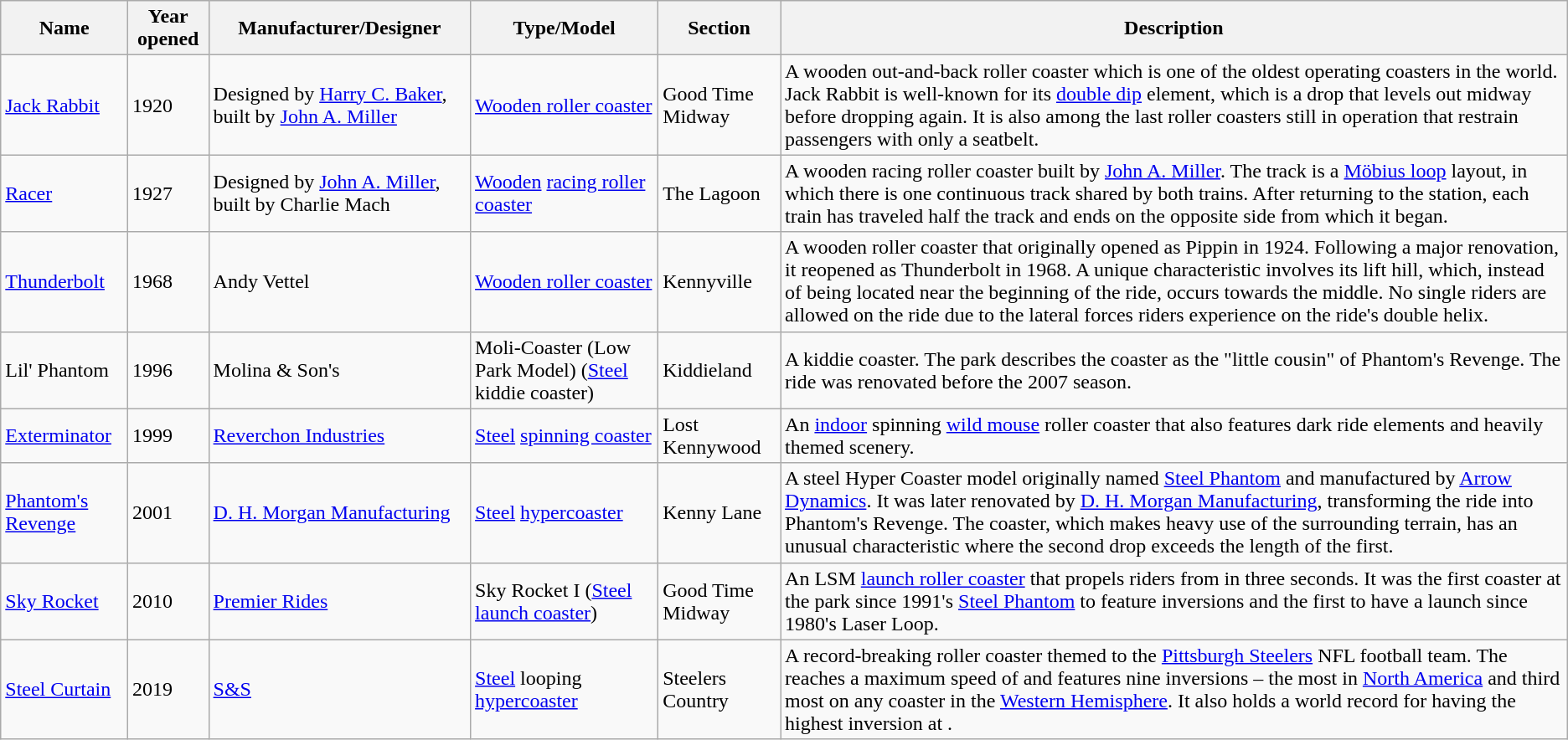<table class="wikitable sortable">
<tr>
<th>Name</th>
<th>Year opened</th>
<th>Manufacturer/Designer</th>
<th>Type/Model</th>
<th>Section</th>
<th>Description</th>
</tr>
<tr>
<td><a href='#'>Jack Rabbit</a> </td>
<td>1920</td>
<td>Designed by <a href='#'>Harry C. Baker</a>, built by <a href='#'>John A. Miller</a></td>
<td><a href='#'>Wooden roller coaster</a></td>
<td>Good Time Midway</td>
<td>A wooden out-and-back roller coaster which is one of the oldest operating coasters in the world. Jack Rabbit is well-known for its <a href='#'>double dip</a> element, which is a drop that levels out midway before dropping again. It is also among the last roller coasters still in operation that restrain passengers with only a seatbelt.</td>
</tr>
<tr>
<td><a href='#'>Racer</a> </td>
<td>1927</td>
<td>Designed by <a href='#'>John A. Miller</a>, built by Charlie Mach</td>
<td><a href='#'>Wooden</a> <a href='#'>racing roller coaster</a></td>
<td>The Lagoon</td>
<td>A wooden racing roller coaster built by <a href='#'>John A. Miller</a>. The track is a <a href='#'>Möbius loop</a> layout, in which there is one continuous track shared by both trains. After returning to the station, each train has traveled half the track and ends on the opposite side from which it began.</td>
</tr>
<tr>
<td><a href='#'>Thunderbolt</a> </td>
<td>1968</td>
<td>Andy Vettel</td>
<td><a href='#'>Wooden roller coaster</a></td>
<td>Kennyville</td>
<td>A wooden roller coaster that originally opened as Pippin in 1924. Following a major renovation, it reopened as Thunderbolt in 1968. A unique characteristic involves its lift hill, which, instead of being located near the beginning of the ride, occurs towards the middle. No single riders are allowed on the ride due to the lateral forces riders experience on the ride's double helix.</td>
</tr>
<tr>
<td>Lil' Phantom</td>
<td>1996</td>
<td>Molina & Son's</td>
<td>Moli-Coaster (Low Park Model) (<a href='#'>Steel</a> kiddie coaster)</td>
<td>Kiddieland</td>
<td>A kiddie coaster. The park describes the coaster as the "little cousin" of Phantom's Revenge. The ride was renovated before the 2007 season.</td>
</tr>
<tr>
<td><a href='#'>Exterminator</a> </td>
<td>1999</td>
<td><a href='#'>Reverchon Industries</a></td>
<td><a href='#'>Steel</a> <a href='#'>spinning coaster</a></td>
<td>Lost Kennywood</td>
<td>An <a href='#'>indoor</a> spinning <a href='#'>wild mouse</a> roller coaster that also features dark ride elements and heavily themed scenery.</td>
</tr>
<tr>
<td><a href='#'>Phantom's Revenge</a> </td>
<td>2001</td>
<td><a href='#'>D. H. Morgan Manufacturing</a></td>
<td><a href='#'>Steel</a> <a href='#'>hypercoaster</a></td>
<td>Kenny Lane</td>
<td>A steel Hyper Coaster model originally named <a href='#'>Steel Phantom</a> and manufactured by <a href='#'>Arrow Dynamics</a>. It was later renovated by <a href='#'>D. H. Morgan Manufacturing</a>, transforming the ride into Phantom's Revenge. The coaster, which makes heavy use of the surrounding terrain, has an unusual characteristic where the second drop exceeds the length of the first.</td>
</tr>
<tr>
<td><a href='#'>Sky Rocket</a> </td>
<td>2010</td>
<td><a href='#'>Premier Rides</a></td>
<td>Sky Rocket I (<a href='#'>Steel</a> <a href='#'>launch coaster</a>)</td>
<td>Good Time Midway</td>
<td>An LSM <a href='#'>launch roller coaster</a> that propels riders from  in three seconds. It was the first coaster at the park since 1991's <a href='#'>Steel Phantom</a> to feature inversions and the first to have a launch since 1980's Laser Loop.</td>
</tr>
<tr>
<td><a href='#'>Steel Curtain</a> </td>
<td>2019</td>
<td><a href='#'>S&S</a></td>
<td><a href='#'>Steel</a> looping <a href='#'>hypercoaster</a></td>
<td>Steelers Country</td>
<td>A record-breaking roller coaster themed to the <a href='#'>Pittsburgh Steelers</a> NFL football team. The  reaches a maximum speed of  and features nine inversions – the most in <a href='#'>North America</a> and third most on any coaster in the <a href='#'>Western Hemisphere</a>. It also holds a world record for having the highest inversion at .</td>
</tr>
</table>
